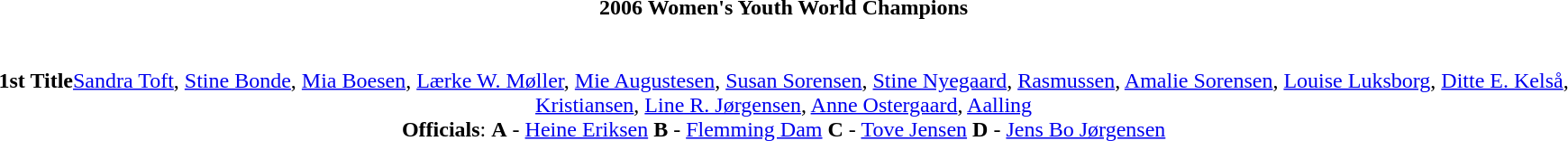<table width=95%>
<tr align=center>
<td><strong>2006 Women's Youth World Champions</strong><br><br><strong></strong><br><strong>1st Title</strong><a href='#'>Sandra Toft</a>, <a href='#'>Stine Bonde</a>, <a href='#'>Mia Boesen</a>, <a href='#'>Lærke W. Møller</a>, <a href='#'>Mie Augustesen</a>, <a href='#'>Susan Sorensen</a>, <a href='#'>Stine Nyegaard</a>, <a href='#'>Rasmussen</a>, <a href='#'>Amalie Sorensen</a>, <a href='#'>Louise Luksborg</a>, <a href='#'>Ditte E. Kelså</a>, <a href='#'>Kristiansen</a>, <a href='#'>Line R. Jørgensen</a>, <a href='#'>Anne Ostergaard</a>, <a href='#'>Aalling</a><br>
<strong>Officials</strong>: 
<strong>A</strong> - <a href='#'>Heine Eriksen</a>
<strong>B</strong> - <a href='#'>Flemming Dam</a>
<strong>C</strong> - <a href='#'>Tove Jensen</a>
<strong>D</strong> - <a href='#'>Jens Bo Jørgensen</a></td>
</tr>
</table>
